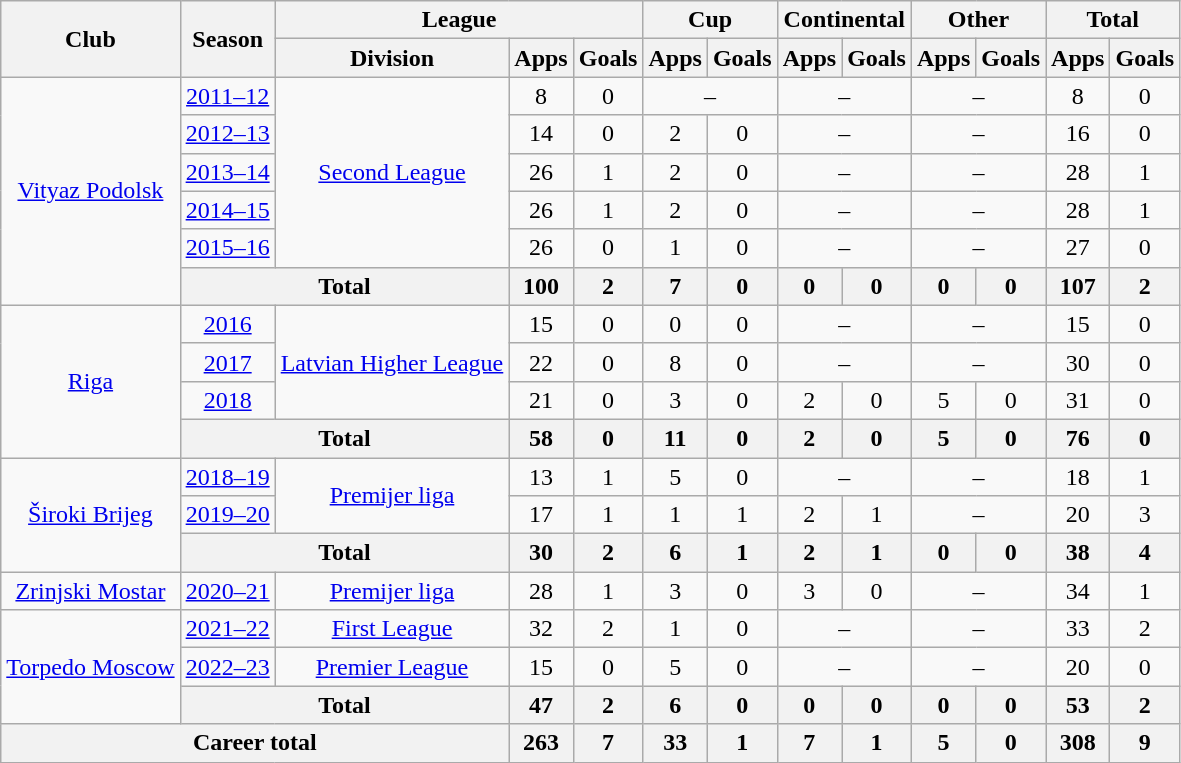<table class="wikitable" style="text-align: center;">
<tr>
<th rowspan=2>Club</th>
<th rowspan=2>Season</th>
<th colspan=3>League</th>
<th colspan=2>Cup</th>
<th colspan=2>Continental</th>
<th colspan=2>Other</th>
<th colspan=2>Total</th>
</tr>
<tr>
<th>Division</th>
<th>Apps</th>
<th>Goals</th>
<th>Apps</th>
<th>Goals</th>
<th>Apps</th>
<th>Goals</th>
<th>Apps</th>
<th>Goals</th>
<th>Apps</th>
<th>Goals</th>
</tr>
<tr>
<td rowspan="6"><a href='#'>Vityaz Podolsk</a></td>
<td><a href='#'>2011–12</a></td>
<td rowspan="5"><a href='#'>Second League</a></td>
<td>8</td>
<td>0</td>
<td colspan=2>–</td>
<td colspan=2>–</td>
<td colspan=2>–</td>
<td>8</td>
<td>0</td>
</tr>
<tr>
<td><a href='#'>2012–13</a></td>
<td>14</td>
<td>0</td>
<td>2</td>
<td>0</td>
<td colspan=2>–</td>
<td colspan=2>–</td>
<td>16</td>
<td>0</td>
</tr>
<tr>
<td><a href='#'>2013–14</a></td>
<td>26</td>
<td>1</td>
<td>2</td>
<td>0</td>
<td colspan=2>–</td>
<td colspan=2>–</td>
<td>28</td>
<td>1</td>
</tr>
<tr>
<td><a href='#'>2014–15</a></td>
<td>26</td>
<td>1</td>
<td>2</td>
<td>0</td>
<td colspan=2>–</td>
<td colspan=2>–</td>
<td>28</td>
<td>1</td>
</tr>
<tr>
<td><a href='#'>2015–16</a></td>
<td>26</td>
<td>0</td>
<td>1</td>
<td>0</td>
<td colspan=2>–</td>
<td colspan=2>–</td>
<td>27</td>
<td>0</td>
</tr>
<tr>
<th colspan=2>Total</th>
<th>100</th>
<th>2</th>
<th>7</th>
<th>0</th>
<th>0</th>
<th>0</th>
<th>0</th>
<th>0</th>
<th>107</th>
<th>2</th>
</tr>
<tr>
<td rowspan="4"><a href='#'>Riga</a></td>
<td><a href='#'>2016</a></td>
<td rowspan="3"><a href='#'>Latvian Higher League</a></td>
<td>15</td>
<td>0</td>
<td>0</td>
<td>0</td>
<td colspan=2>–</td>
<td colspan=2>–</td>
<td>15</td>
<td>0</td>
</tr>
<tr>
<td><a href='#'>2017</a></td>
<td>22</td>
<td>0</td>
<td>8</td>
<td>0</td>
<td colspan=2>–</td>
<td colspan=2>–</td>
<td>30</td>
<td>0</td>
</tr>
<tr>
<td><a href='#'>2018</a></td>
<td>21</td>
<td>0</td>
<td>3</td>
<td>0</td>
<td>2</td>
<td>0</td>
<td>5</td>
<td>0</td>
<td>31</td>
<td>0</td>
</tr>
<tr>
<th colspan=2>Total</th>
<th>58</th>
<th>0</th>
<th>11</th>
<th>0</th>
<th>2</th>
<th>0</th>
<th>5</th>
<th>0</th>
<th>76</th>
<th>0</th>
</tr>
<tr>
<td rowspan="3"><a href='#'>Široki Brijeg</a></td>
<td><a href='#'>2018–19</a></td>
<td rowspan="2"><a href='#'>Premijer liga</a></td>
<td>13</td>
<td>1</td>
<td>5</td>
<td>0</td>
<td colspan=2>–</td>
<td colspan=2>–</td>
<td>18</td>
<td>1</td>
</tr>
<tr>
<td><a href='#'>2019–20</a></td>
<td>17</td>
<td>1</td>
<td>1</td>
<td>1</td>
<td>2</td>
<td>1</td>
<td colspan=2>–</td>
<td>20</td>
<td>3</td>
</tr>
<tr>
<th colspan=2>Total</th>
<th>30</th>
<th>2</th>
<th>6</th>
<th>1</th>
<th>2</th>
<th>1</th>
<th>0</th>
<th>0</th>
<th>38</th>
<th>4</th>
</tr>
<tr>
<td><a href='#'>Zrinjski Mostar</a></td>
<td><a href='#'>2020–21</a></td>
<td><a href='#'>Premijer liga</a></td>
<td>28</td>
<td>1</td>
<td>3</td>
<td>0</td>
<td>3</td>
<td>0</td>
<td colspan=2>–</td>
<td>34</td>
<td>1</td>
</tr>
<tr>
<td rowspan="3"><a href='#'>Torpedo Moscow</a></td>
<td><a href='#'>2021–22</a></td>
<td><a href='#'>First League</a></td>
<td>32</td>
<td>2</td>
<td>1</td>
<td>0</td>
<td colspan=2>–</td>
<td colspan=2>–</td>
<td>33</td>
<td>2</td>
</tr>
<tr>
<td><a href='#'>2022–23</a></td>
<td><a href='#'>Premier League</a></td>
<td>15</td>
<td>0</td>
<td>5</td>
<td>0</td>
<td colspan=2>–</td>
<td colspan=2>–</td>
<td>20</td>
<td>0</td>
</tr>
<tr>
<th colspan=2>Total</th>
<th>47</th>
<th>2</th>
<th>6</th>
<th>0</th>
<th>0</th>
<th>0</th>
<th>0</th>
<th>0</th>
<th>53</th>
<th>2</th>
</tr>
<tr>
<th colspan=3>Career total</th>
<th>263</th>
<th>7</th>
<th>33</th>
<th>1</th>
<th>7</th>
<th>1</th>
<th>5</th>
<th>0</th>
<th>308</th>
<th>9</th>
</tr>
</table>
